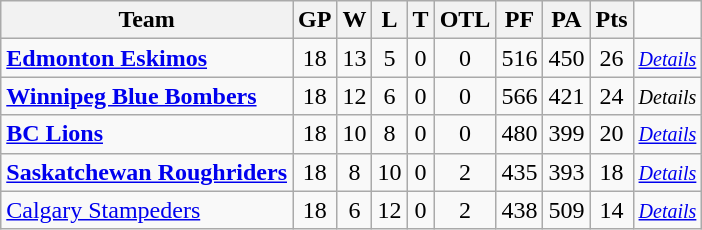<table class="wikitable">
<tr>
<th>Team</th>
<th>GP</th>
<th>W</th>
<th>L</th>
<th>T</th>
<th>OTL</th>
<th>PF</th>
<th>PA</th>
<th>Pts</th>
</tr>
<tr align="center">
<td align="left"><strong><a href='#'>Edmonton Eskimos</a></strong></td>
<td>18</td>
<td>13</td>
<td>5</td>
<td>0</td>
<td>0</td>
<td>516</td>
<td>450</td>
<td>26</td>
<td><small><em><a href='#'>Details</a></em></small></td>
</tr>
<tr align="center">
<td align="left"><strong><a href='#'>Winnipeg Blue Bombers</a></strong></td>
<td>18</td>
<td>12</td>
<td>6</td>
<td>0</td>
<td>0</td>
<td>566</td>
<td>421</td>
<td>24</td>
<td><small><em>Details</em></small></td>
</tr>
<tr align="center">
<td align="left"><strong><a href='#'>BC Lions</a></strong></td>
<td>18</td>
<td>10</td>
<td>8</td>
<td>0</td>
<td>0</td>
<td>480</td>
<td>399</td>
<td>20</td>
<td><small><em><a href='#'>Details</a></em></small></td>
</tr>
<tr align="center">
<td align="left"><strong><a href='#'>Saskatchewan Roughriders</a></strong></td>
<td>18</td>
<td>8</td>
<td>10</td>
<td>0</td>
<td>2</td>
<td>435</td>
<td>393</td>
<td>18</td>
<td><small><em><a href='#'>Details</a></em></small></td>
</tr>
<tr align="center">
<td align="left"><a href='#'>Calgary Stampeders</a></td>
<td>18</td>
<td>6</td>
<td>12</td>
<td>0</td>
<td>2</td>
<td>438</td>
<td>509</td>
<td>14</td>
<td><small><em><a href='#'>Details</a></em></small></td>
</tr>
</table>
